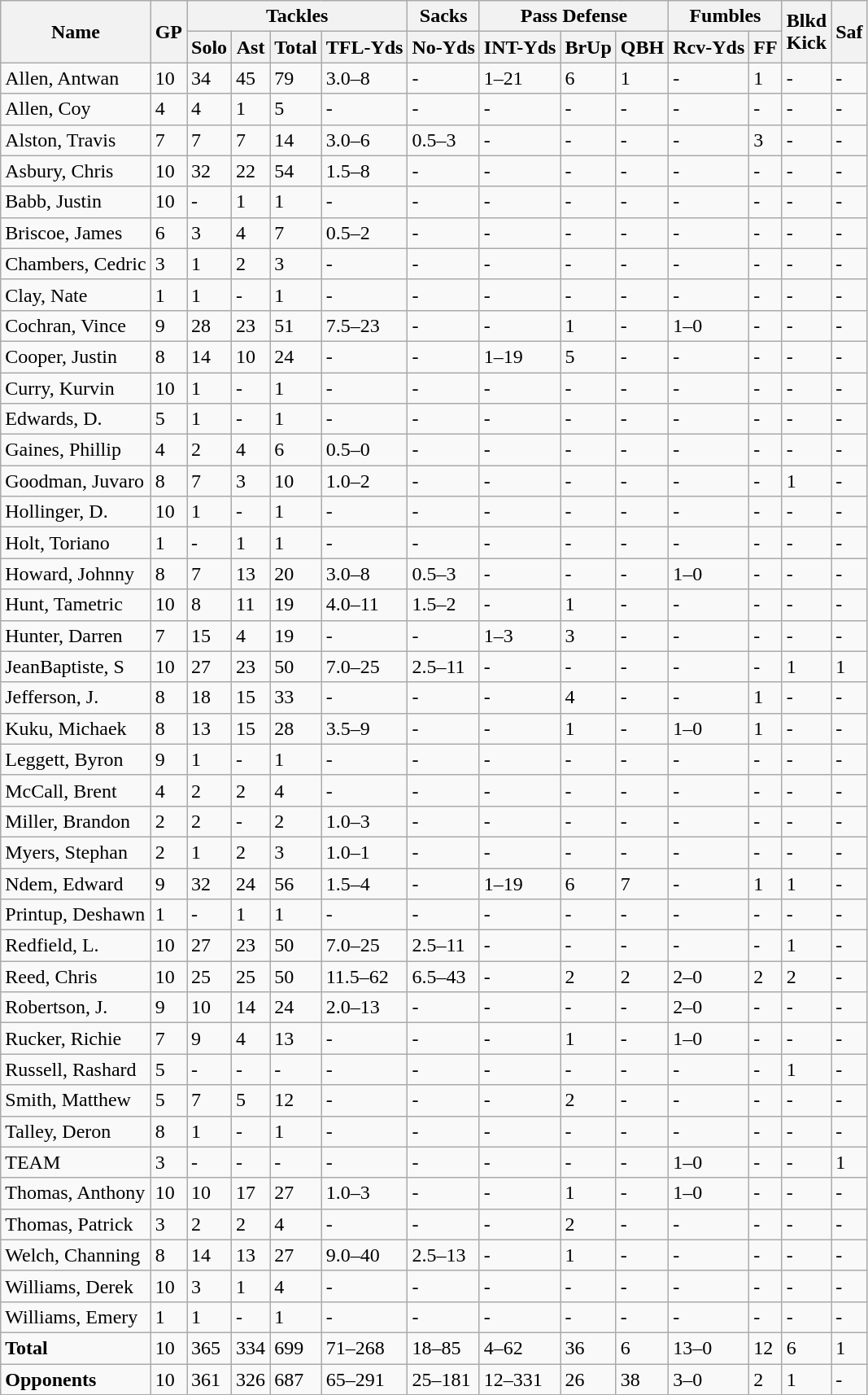<table class="wikitable" style="white-space:nowrap;">
<tr>
<th rowspan="2">Name</th>
<th rowspan="2">GP</th>
<th colspan="4">Tackles</th>
<th>Sacks</th>
<th colspan="3">Pass Defense</th>
<th colspan="2">Fumbles</th>
<th rowspan="2">Blkd<br>Kick</th>
<th rowspan="2">Saf</th>
</tr>
<tr>
<th>Solo</th>
<th>Ast</th>
<th>Total</th>
<th>TFL-Yds</th>
<th>No-Yds</th>
<th>INT-Yds</th>
<th>BrUp</th>
<th>QBH</th>
<th>Rcv-Yds</th>
<th>FF</th>
</tr>
<tr>
<td>Allen, Antwan</td>
<td>10</td>
<td>34</td>
<td>45</td>
<td>79</td>
<td>3.0–8</td>
<td>-</td>
<td>1–21</td>
<td>6</td>
<td>1</td>
<td>-</td>
<td>1</td>
<td>-</td>
<td>-</td>
</tr>
<tr>
<td>Allen, Coy</td>
<td>4</td>
<td>4</td>
<td>1</td>
<td>5</td>
<td>-</td>
<td>-</td>
<td>-</td>
<td>-</td>
<td>-</td>
<td>-</td>
<td>-</td>
<td>-</td>
<td>-</td>
</tr>
<tr>
<td>Alston, Travis</td>
<td>7</td>
<td>7</td>
<td>7</td>
<td>14</td>
<td>3.0–6</td>
<td>0.5–3</td>
<td>-</td>
<td>-</td>
<td>-</td>
<td>-</td>
<td>3</td>
<td>-</td>
<td>-</td>
</tr>
<tr>
<td>Asbury, Chris</td>
<td>10</td>
<td>32</td>
<td>22</td>
<td>54</td>
<td>1.5–8</td>
<td>-</td>
<td>-</td>
<td>-</td>
<td>-</td>
<td>-</td>
<td>-</td>
<td>-</td>
<td>-</td>
</tr>
<tr>
<td>Babb, Justin</td>
<td>10</td>
<td>-</td>
<td>1</td>
<td>1</td>
<td>-</td>
<td>-</td>
<td>-</td>
<td>-</td>
<td>-</td>
<td>-</td>
<td>-</td>
<td>-</td>
<td>-</td>
</tr>
<tr>
<td>Briscoe, James</td>
<td>6</td>
<td>3</td>
<td>4</td>
<td>7</td>
<td>0.5–2</td>
<td>-</td>
<td>-</td>
<td>-</td>
<td>-</td>
<td>-</td>
<td>-</td>
<td>-</td>
<td>-</td>
</tr>
<tr>
<td>Chambers, Cedric</td>
<td>3</td>
<td>1</td>
<td>2</td>
<td>3</td>
<td>-</td>
<td>-</td>
<td>-</td>
<td>-</td>
<td>-</td>
<td>-</td>
<td>-</td>
<td>-</td>
<td>-</td>
</tr>
<tr>
<td>Clay, Nate</td>
<td>1</td>
<td>1</td>
<td>-</td>
<td>1</td>
<td>-</td>
<td>-</td>
<td>-</td>
<td>-</td>
<td>-</td>
<td>-</td>
<td>-</td>
<td>-</td>
<td>-</td>
</tr>
<tr>
<td>Cochran, Vince</td>
<td>9</td>
<td>28</td>
<td>23</td>
<td>51</td>
<td>7.5–23</td>
<td>-</td>
<td>-</td>
<td>1</td>
<td>-</td>
<td>1–0</td>
<td>-</td>
<td>-</td>
<td>-</td>
</tr>
<tr>
<td>Cooper, Justin</td>
<td>8</td>
<td>14</td>
<td>10</td>
<td>24</td>
<td>-</td>
<td>-</td>
<td>1–19</td>
<td>5</td>
<td>-</td>
<td>-</td>
<td>-</td>
<td>-</td>
<td>-</td>
</tr>
<tr>
<td>Curry, Kurvin</td>
<td>10</td>
<td>1</td>
<td>-</td>
<td>1</td>
<td>-</td>
<td>-</td>
<td>-</td>
<td>-</td>
<td>-</td>
<td>-</td>
<td>-</td>
<td>-</td>
<td>-</td>
</tr>
<tr>
<td>Edwards, D.</td>
<td>5</td>
<td>1</td>
<td>-</td>
<td>1</td>
<td>-</td>
<td>-</td>
<td>-</td>
<td>-</td>
<td>-</td>
<td>-</td>
<td>-</td>
<td>-</td>
<td>-</td>
</tr>
<tr>
<td>Gaines, Phillip</td>
<td>4</td>
<td>2</td>
<td>4</td>
<td>6</td>
<td>0.5–0</td>
<td>-</td>
<td>-</td>
<td>-</td>
<td>-</td>
<td>-</td>
<td>-</td>
<td>-</td>
<td>-</td>
</tr>
<tr>
<td>Goodman, Juvaro</td>
<td>8</td>
<td>7</td>
<td>3</td>
<td>10</td>
<td>1.0–2</td>
<td>-</td>
<td>-</td>
<td>-</td>
<td>-</td>
<td>-</td>
<td>-</td>
<td>1</td>
<td>-</td>
</tr>
<tr>
<td>Hollinger, D.</td>
<td>10</td>
<td>1</td>
<td>-</td>
<td>1</td>
<td>-</td>
<td>-</td>
<td>-</td>
<td>-</td>
<td>-</td>
<td>-</td>
<td>-</td>
<td>-</td>
<td>-</td>
</tr>
<tr>
<td>Holt, Toriano</td>
<td>1</td>
<td>-</td>
<td>1</td>
<td>1</td>
<td>-</td>
<td>-</td>
<td>-</td>
<td>-</td>
<td>-</td>
<td>-</td>
<td>-</td>
<td>-</td>
<td>-</td>
</tr>
<tr>
<td>Howard, Johnny</td>
<td>8</td>
<td>7</td>
<td>13</td>
<td>20</td>
<td>3.0–8</td>
<td>0.5–3</td>
<td>-</td>
<td>-</td>
<td>-</td>
<td>1–0</td>
<td>-</td>
<td>-</td>
<td>-</td>
</tr>
<tr>
<td>Hunt, Tametric</td>
<td>10</td>
<td>8</td>
<td>11</td>
<td>19</td>
<td>4.0–11</td>
<td>1.5–2</td>
<td>-</td>
<td>1</td>
<td>-</td>
<td>-</td>
<td>-</td>
<td>-</td>
<td>-</td>
</tr>
<tr>
<td>Hunter, Darren</td>
<td>7</td>
<td>15</td>
<td>4</td>
<td>19</td>
<td>-</td>
<td>-</td>
<td>1–3</td>
<td>3</td>
<td>-</td>
<td>-</td>
<td>-</td>
<td>-</td>
<td>-</td>
</tr>
<tr>
<td>JeanBaptiste, S</td>
<td>10</td>
<td>27</td>
<td>23</td>
<td>50</td>
<td>7.0–25</td>
<td>2.5–11</td>
<td>-</td>
<td>-</td>
<td>-</td>
<td>-</td>
<td>-</td>
<td>1</td>
<td>1</td>
</tr>
<tr>
<td>Jefferson, J.</td>
<td>8</td>
<td>18</td>
<td>15</td>
<td>33</td>
<td>-</td>
<td>-</td>
<td>-</td>
<td>4</td>
<td>-</td>
<td>-</td>
<td>1</td>
<td>-</td>
<td>-</td>
</tr>
<tr>
<td>Kuku, Michaek</td>
<td>8</td>
<td>13</td>
<td>15</td>
<td>28</td>
<td>3.5–9</td>
<td>-</td>
<td>-</td>
<td>1</td>
<td>-</td>
<td>1–0</td>
<td>1</td>
<td>-</td>
<td>-</td>
</tr>
<tr>
<td>Leggett, Byron</td>
<td>9</td>
<td>1</td>
<td>-</td>
<td>1</td>
<td>-</td>
<td>-</td>
<td>-</td>
<td>-</td>
<td>-</td>
<td>-</td>
<td>-</td>
<td>-</td>
<td>-</td>
</tr>
<tr>
<td>McCall, Brent</td>
<td>4</td>
<td>2</td>
<td>2</td>
<td>4</td>
<td>-</td>
<td>-</td>
<td>-</td>
<td>-</td>
<td>-</td>
<td>-</td>
<td>-</td>
<td>-</td>
<td>-</td>
</tr>
<tr>
<td>Miller, Brandon</td>
<td>2</td>
<td>2</td>
<td>-</td>
<td>2</td>
<td>1.0–3</td>
<td>-</td>
<td>-</td>
<td>-</td>
<td>-</td>
<td>-</td>
<td>-</td>
<td>-</td>
<td>-</td>
</tr>
<tr>
<td>Myers, Stephan</td>
<td>2</td>
<td>1</td>
<td>2</td>
<td>3</td>
<td>1.0–1</td>
<td>-</td>
<td>-</td>
<td>-</td>
<td>-</td>
<td>-</td>
<td>-</td>
<td>-</td>
<td>-</td>
</tr>
<tr>
<td>Ndem, Edward</td>
<td>9</td>
<td>32</td>
<td>24</td>
<td>56</td>
<td>1.5–4</td>
<td>-</td>
<td>1–19</td>
<td>6</td>
<td>7</td>
<td>-</td>
<td>1</td>
<td>1</td>
<td>-</td>
</tr>
<tr>
<td>Printup, Deshawn</td>
<td>1</td>
<td>-</td>
<td>1</td>
<td>1</td>
<td>-</td>
<td>-</td>
<td>-</td>
<td>-</td>
<td>-</td>
<td>-</td>
<td>-</td>
<td>-</td>
<td>-</td>
</tr>
<tr>
<td>Redfield, L.</td>
<td>10</td>
<td>27</td>
<td>23</td>
<td>50</td>
<td>7.0–25</td>
<td>2.5–11</td>
<td>-</td>
<td>-</td>
<td>-</td>
<td>-</td>
<td>-</td>
<td>1</td>
<td>-</td>
</tr>
<tr>
<td>Reed, Chris</td>
<td>10</td>
<td>25</td>
<td>25</td>
<td>50</td>
<td>11.5–62</td>
<td>6.5–43</td>
<td>-</td>
<td>2</td>
<td>2</td>
<td>2–0</td>
<td>2</td>
<td>2</td>
<td>-</td>
</tr>
<tr>
<td>Robertson, J.</td>
<td>9</td>
<td>10</td>
<td>14</td>
<td>24</td>
<td>2.0–13</td>
<td>-</td>
<td>-</td>
<td>-</td>
<td>-</td>
<td>2–0</td>
<td>-</td>
<td>-</td>
<td>-</td>
</tr>
<tr>
<td>Rucker, Richie</td>
<td>7</td>
<td>9</td>
<td>4</td>
<td>13</td>
<td>-</td>
<td>-</td>
<td>-</td>
<td>1</td>
<td>-</td>
<td>1–0</td>
<td>-</td>
<td>-</td>
<td>-</td>
</tr>
<tr>
<td>Russell, Rashard</td>
<td>5</td>
<td>-</td>
<td>-</td>
<td>-</td>
<td>-</td>
<td>-</td>
<td>-</td>
<td>-</td>
<td>-</td>
<td>-</td>
<td>-</td>
<td>1</td>
<td>-</td>
</tr>
<tr>
<td>Smith, Matthew</td>
<td>5</td>
<td>7</td>
<td>5</td>
<td>12</td>
<td>-</td>
<td>-</td>
<td>-</td>
<td>2</td>
<td>-</td>
<td>-</td>
<td>-</td>
<td>-</td>
<td>-</td>
</tr>
<tr>
<td>Talley, Deron</td>
<td>8</td>
<td>1</td>
<td>-</td>
<td>1</td>
<td>-</td>
<td>-</td>
<td>-</td>
<td>-</td>
<td>-</td>
<td>-</td>
<td>-</td>
<td>-</td>
<td>-</td>
</tr>
<tr>
<td>TEAM</td>
<td>3</td>
<td>-</td>
<td>-</td>
<td>-</td>
<td>-</td>
<td>-</td>
<td>-</td>
<td>-</td>
<td>-</td>
<td>1–0</td>
<td>-</td>
<td>-</td>
<td>1</td>
</tr>
<tr>
<td>Thomas, Anthony</td>
<td>10</td>
<td>10</td>
<td>17</td>
<td>27</td>
<td>1.0–3</td>
<td>-</td>
<td>-</td>
<td>1</td>
<td>-</td>
<td>1–0</td>
<td>-</td>
<td>-</td>
<td>-</td>
</tr>
<tr>
<td>Thomas, Patrick</td>
<td>3</td>
<td>2</td>
<td>2</td>
<td>4</td>
<td>-</td>
<td>-</td>
<td>-</td>
<td>2</td>
<td>-</td>
<td>-</td>
<td>-</td>
<td>-</td>
<td>-</td>
</tr>
<tr>
<td>Welch, Channing</td>
<td>8</td>
<td>14</td>
<td>13</td>
<td>27</td>
<td>9.0–40</td>
<td>2.5–13</td>
<td>-</td>
<td>1</td>
<td>-</td>
<td>-</td>
<td>-</td>
<td>-</td>
<td>-</td>
</tr>
<tr>
<td>Williams, Derek</td>
<td>10</td>
<td>3</td>
<td>1</td>
<td>4</td>
<td>-</td>
<td>-</td>
<td>-</td>
<td>-</td>
<td>-</td>
<td>-</td>
<td>-</td>
<td>-</td>
<td>-</td>
</tr>
<tr>
<td>Williams, Emery</td>
<td>1</td>
<td>1</td>
<td>-</td>
<td>1</td>
<td>-</td>
<td>-</td>
<td>-</td>
<td>-</td>
<td>-</td>
<td>-</td>
<td>-</td>
<td>-</td>
<td>-</td>
</tr>
<tr>
<td><strong>Total</strong></td>
<td>10</td>
<td>365</td>
<td>334</td>
<td>699</td>
<td>71–268</td>
<td>18–85</td>
<td>4–62</td>
<td>36</td>
<td>6</td>
<td>13–0</td>
<td>12</td>
<td>6</td>
<td>1</td>
</tr>
<tr>
<td><strong>Opponents</strong></td>
<td>10</td>
<td>361</td>
<td>326</td>
<td>687</td>
<td>65–291</td>
<td>25–181</td>
<td>12–331</td>
<td>26</td>
<td>38</td>
<td>3–0</td>
<td>2</td>
<td>1</td>
<td>-</td>
</tr>
</table>
